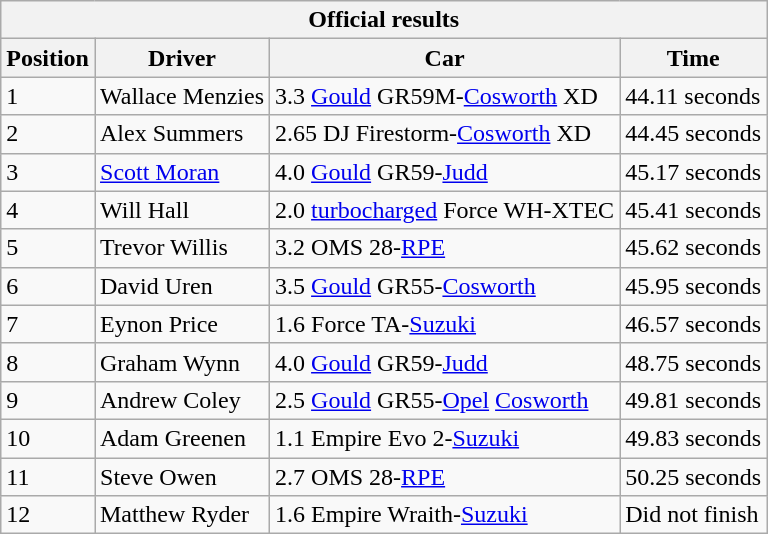<table class="wikitable" style="font-size: 100%">
<tr>
<th colspan=4>Official results</th>
</tr>
<tr>
<th>Position</th>
<th>Driver</th>
<th>Car</th>
<th>Time</th>
</tr>
<tr>
<td>1</td>
<td>Wallace Menzies</td>
<td>3.3 <a href='#'>Gould</a> GR59M-<a href='#'>Cosworth</a> XD</td>
<td>44.11 seconds</td>
</tr>
<tr>
<td>2</td>
<td>Alex Summers</td>
<td>2.65 DJ Firestorm-<a href='#'>Cosworth</a> XD</td>
<td>44.45 seconds</td>
</tr>
<tr>
<td>3</td>
<td><a href='#'>Scott Moran</a></td>
<td>4.0 <a href='#'>Gould</a> GR59-<a href='#'>Judd</a></td>
<td>45.17 seconds</td>
</tr>
<tr>
<td>4</td>
<td>Will Hall</td>
<td>2.0 <a href='#'>turbocharged</a> Force WH-XTEC</td>
<td>45.41 seconds</td>
</tr>
<tr>
<td>5</td>
<td>Trevor Willis</td>
<td>3.2 OMS 28-<a href='#'>RPE</a></td>
<td>45.62 seconds</td>
</tr>
<tr>
<td>6</td>
<td>David Uren</td>
<td>3.5 <a href='#'>Gould</a> GR55-<a href='#'>Cosworth</a></td>
<td>45.95 seconds</td>
</tr>
<tr>
<td>7</td>
<td>Eynon Price</td>
<td>1.6 Force TA-<a href='#'>Suzuki</a></td>
<td>46.57 seconds</td>
</tr>
<tr>
<td>8</td>
<td>Graham Wynn</td>
<td>4.0 <a href='#'>Gould</a> GR59-<a href='#'>Judd</a></td>
<td>48.75 seconds</td>
</tr>
<tr>
<td>9</td>
<td>Andrew Coley</td>
<td>2.5 <a href='#'>Gould</a> GR55-<a href='#'>Opel</a> <a href='#'>Cosworth</a></td>
<td>49.81 seconds</td>
</tr>
<tr>
<td>10</td>
<td>Adam Greenen</td>
<td>1.1 Empire Evo 2-<a href='#'>Suzuki</a></td>
<td>49.83 seconds</td>
</tr>
<tr>
<td>11</td>
<td>Steve Owen</td>
<td>2.7 OMS 28-<a href='#'>RPE</a></td>
<td>50.25 seconds</td>
</tr>
<tr>
<td>12</td>
<td>Matthew Ryder</td>
<td>1.6 Empire Wraith-<a href='#'>Suzuki</a></td>
<td>Did not finish</td>
</tr>
</table>
